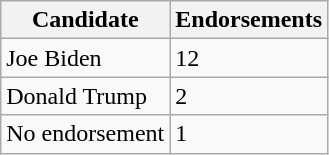<table class="wikitable sortable">
<tr>
<th>Candidate</th>
<th>Endorsements</th>
</tr>
<tr>
<td data-sort-value="Biden" >Joe Biden</td>
<td>12</td>
</tr>
<tr>
<td>Donald Trump</td>
<td>2</td>
</tr>
<tr>
<td>No endorsement</td>
<td>1</td>
</tr>
</table>
